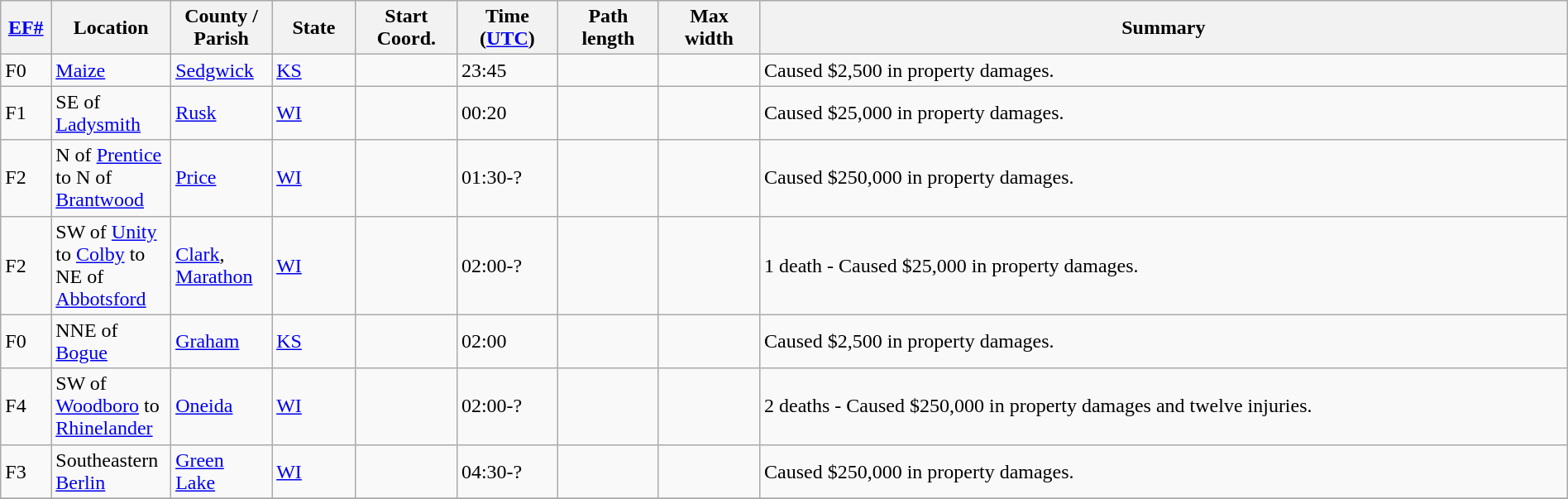<table class="wikitable sortable" style="width:100%;">
<tr>
<th scope="col"  style="width:3%; text-align:center;"><a href='#'>EF#</a></th>
<th scope="col"  style="width:7%; text-align:center;" class="unsortable">Location</th>
<th scope="col"  style="width:6%; text-align:center;" class="unsortable">County / Parish</th>
<th scope="col"  style="width:5%; text-align:center;">State</th>
<th scope="col"  style="width:6%; text-align:center;">Start Coord.</th>
<th scope="col"  style="width:6%; text-align:center;">Time (<a href='#'>UTC</a>)</th>
<th scope="col"  style="width:6%; text-align:center;">Path length</th>
<th scope="col"  style="width:6%; text-align:center;">Max width</th>
<th scope="col" class="unsortable" style="width:48%; text-align:center;">Summary</th>
</tr>
<tr>
<td bgcolor=>F0</td>
<td><a href='#'>Maize</a></td>
<td><a href='#'>Sedgwick</a></td>
<td><a href='#'>KS</a></td>
<td></td>
<td>23:45</td>
<td></td>
<td></td>
<td>Caused $2,500 in property damages.</td>
</tr>
<tr>
<td bgcolor=>F1</td>
<td>SE of <a href='#'>Ladysmith</a></td>
<td><a href='#'>Rusk</a></td>
<td><a href='#'>WI</a></td>
<td></td>
<td>00:20</td>
<td></td>
<td></td>
<td>Caused $25,000 in property damages.</td>
</tr>
<tr>
<td bgcolor=>F2</td>
<td>N of <a href='#'>Prentice</a> to N of <a href='#'>Brantwood</a></td>
<td><a href='#'>Price</a></td>
<td><a href='#'>WI</a></td>
<td></td>
<td>01:30-?</td>
<td></td>
<td></td>
<td>Caused $250,000 in property damages.</td>
</tr>
<tr>
<td bgcolor=>F2</td>
<td>SW of <a href='#'>Unity</a> to <a href='#'>Colby</a> to NE of <a href='#'>Abbotsford</a></td>
<td><a href='#'>Clark</a>, <a href='#'>Marathon</a></td>
<td><a href='#'>WI</a></td>
<td></td>
<td>02:00-?</td>
<td></td>
<td></td>
<td>1 death - Caused $25,000 in property damages.</td>
</tr>
<tr>
<td bgcolor=>F0</td>
<td>NNE of <a href='#'>Bogue</a></td>
<td><a href='#'>Graham</a></td>
<td><a href='#'>KS</a></td>
<td></td>
<td>02:00</td>
<td></td>
<td></td>
<td>Caused $2,500 in property damages.</td>
</tr>
<tr>
<td bgcolor=>F4</td>
<td>SW of <a href='#'>Woodboro</a> to <a href='#'>Rhinelander</a></td>
<td><a href='#'>Oneida</a></td>
<td><a href='#'>WI</a></td>
<td></td>
<td>02:00-?</td>
<td></td>
<td></td>
<td>2 deaths - Caused $250,000 in property damages and twelve injuries.</td>
</tr>
<tr>
<td bgcolor=>F3</td>
<td>Southeastern <a href='#'>Berlin</a></td>
<td><a href='#'>Green Lake</a></td>
<td><a href='#'>WI</a></td>
<td></td>
<td>04:30-?</td>
<td></td>
<td></td>
<td>Caused $250,000 in property damages.</td>
</tr>
<tr>
</tr>
</table>
